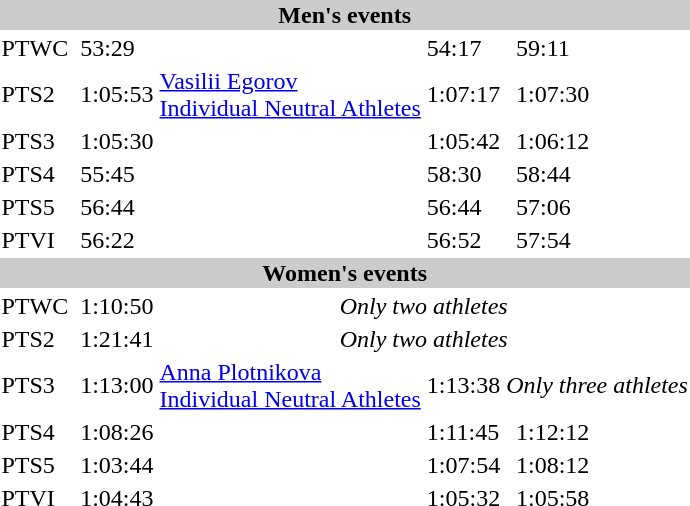<table>
<tr bgcolor="#cccccc">
<td colspan=8 align="center"><strong>Men's events</strong></td>
</tr>
<tr>
<td>PTWC</td>
<td></td>
<td>53:29</td>
<td></td>
<td>54:17</td>
<td></td>
<td>59:11</td>
</tr>
<tr>
<td>PTS2</td>
<td></td>
<td>1:05:53</td>
<td><a href='#'>Vasilii Egorov</a><br> <a href='#'>Individual Neutral Athletes</a></td>
<td>1:07:17</td>
<td></td>
<td>1:07:30</td>
</tr>
<tr>
<td>PTS3</td>
<td></td>
<td>1:05:30</td>
<td></td>
<td>1:05:42</td>
<td></td>
<td>1:06:12</td>
</tr>
<tr>
<td>PTS4</td>
<td></td>
<td>55:45</td>
<td></td>
<td>58:30</td>
<td></td>
<td>58:44</td>
</tr>
<tr>
<td>PTS5</td>
<td></td>
<td>56:44</td>
<td></td>
<td>56:44</td>
<td></td>
<td>57:06</td>
</tr>
<tr>
<td>PTVI</td>
<td></td>
<td>56:22</td>
<td></td>
<td>56:52</td>
<td></td>
<td>57:54</td>
</tr>
<tr bgcolor="#cccccc">
<td colspan=8 align="center"><strong>Women's events</strong></td>
</tr>
<tr>
<td>PTWC</td>
<td></td>
<td>1:10:50</td>
<td colspan="4" align="center"><em>Only two athletes</em></td>
</tr>
<tr>
<td>PTS2</td>
<td></td>
<td>1:21:41</td>
<td colspan="4" align="center"><em>Only two athletes</em></td>
</tr>
<tr>
<td>PTS3</td>
<td></td>
<td>1:13:00</td>
<td><a href='#'>Anna Plotnikova</a><br> <a href='#'>Individual Neutral Athletes</a></td>
<td>1:13:38</td>
<td colspan="2" align="center"><em>Only three athletes</em></td>
</tr>
<tr>
<td>PTS4</td>
<td></td>
<td>1:08:26</td>
<td></td>
<td>1:11:45</td>
<td></td>
<td>1:12:12</td>
</tr>
<tr>
<td>PTS5</td>
<td></td>
<td>1:03:44</td>
<td></td>
<td>1:07:54</td>
<td></td>
<td>1:08:12</td>
</tr>
<tr>
<td>PTVI</td>
<td></td>
<td>1:04:43</td>
<td></td>
<td>1:05:32</td>
<td></td>
<td>1:05:58</td>
</tr>
</table>
